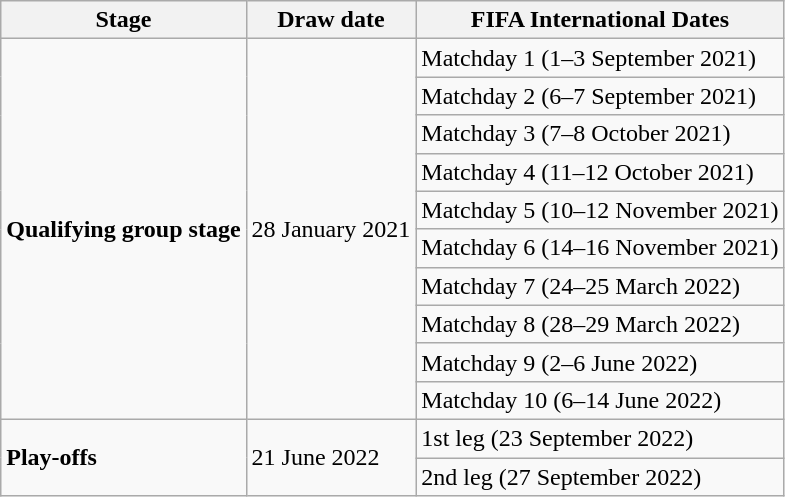<table class="wikitable">
<tr>
<th>Stage</th>
<th>Draw date</th>
<th>FIFA International Dates</th>
</tr>
<tr>
<td rowspan="10"><strong>Qualifying group stage</strong></td>
<td rowspan="10">28 January 2021</td>
<td>Matchday 1 (1–3 September 2021)</td>
</tr>
<tr>
<td>Matchday 2 (6–7 September 2021)</td>
</tr>
<tr>
<td>Matchday 3 (7–8 October 2021)</td>
</tr>
<tr>
<td>Matchday 4 (11–12 October 2021)</td>
</tr>
<tr>
<td>Matchday 5 (10–12 November 2021)</td>
</tr>
<tr>
<td>Matchday 6 (14–16 November 2021)</td>
</tr>
<tr>
<td>Matchday 7 (24–25 March 2022)</td>
</tr>
<tr>
<td>Matchday 8 (28–29 March 2022)</td>
</tr>
<tr>
<td>Matchday 9 (2–6 June 2022)</td>
</tr>
<tr>
<td>Matchday 10 (6–14 June 2022)</td>
</tr>
<tr>
<td rowspan="2"><strong>Play-offs</strong></td>
<td rowspan="2">21 June 2022</td>
<td>1st leg (23 September 2022)</td>
</tr>
<tr>
<td>2nd leg (27 September 2022)</td>
</tr>
</table>
